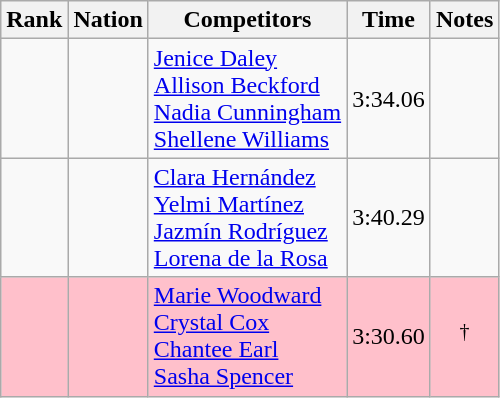<table class="wikitable sortable" style="text-align:center">
<tr>
<th>Rank</th>
<th>Nation</th>
<th>Competitors</th>
<th>Time</th>
<th>Notes</th>
</tr>
<tr>
<td align=center></td>
<td align=left></td>
<td align=left><a href='#'>Jenice Daley</a><br><a href='#'>Allison Beckford</a><br><a href='#'>Nadia Cunningham</a><br><a href='#'>Shellene Williams</a></td>
<td>3:34.06</td>
<td></td>
</tr>
<tr>
<td align=center></td>
<td align=left></td>
<td align=left><a href='#'>Clara Hernández</a><br><a href='#'>Yelmi Martínez</a><br><a href='#'>Jazmín Rodríguez</a><br><a href='#'>Lorena de la Rosa</a></td>
<td>3:40.29</td>
<td></td>
</tr>
<tr bgcolor=pink>
<td align=center></td>
<td align=left></td>
<td align=left><a href='#'>Marie Woodward</a><br><a href='#'>Crystal Cox</a><br><a href='#'>Chantee Earl</a><br><a href='#'>Sasha Spencer</a></td>
<td>3:30.60</td>
<td><sup>†</sup></td>
</tr>
</table>
